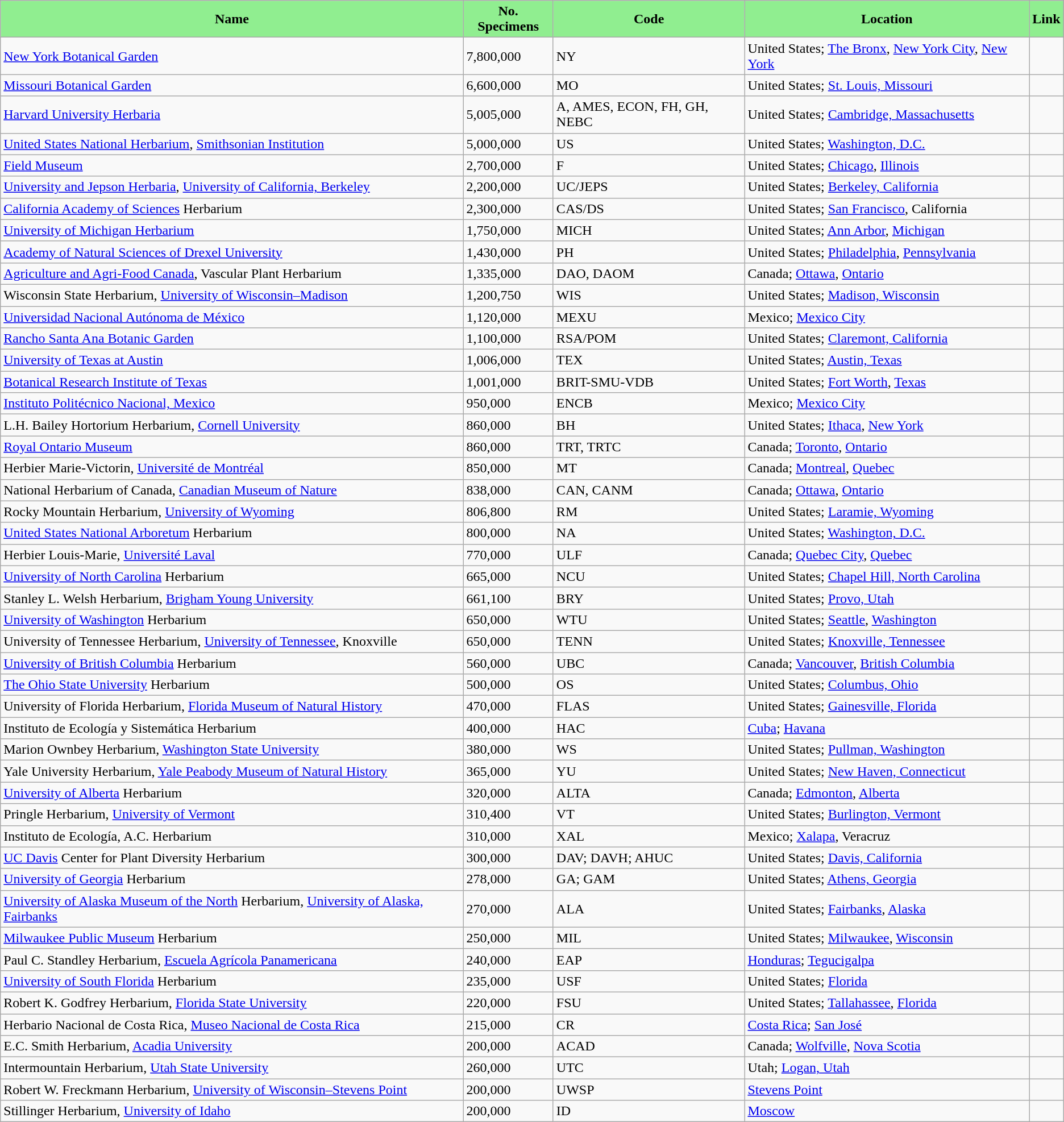<table class="wikitable sortable">
<tr>
<th style="background:lightgreen" align="center">Name</th>
<th style="background:lightgreen" align="center">No. Specimens</th>
<th style="background:lightgreen" align="center">Code</th>
<th style="background:lightgreen" align="center">Location</th>
<th style="background:lightgreen" align="center">Link</th>
</tr>
<tr>
<td><a href='#'>New York Botanical Garden</a></td>
<td>7,800,000</td>
<td>NY</td>
<td>United States; <a href='#'>The Bronx</a>, <a href='#'>New York City</a>, <a href='#'>New York</a></td>
<td></td>
</tr>
<tr>
<td><a href='#'>Missouri Botanical Garden</a></td>
<td>6,600,000</td>
<td>MO</td>
<td>United States; <a href='#'>St. Louis, Missouri</a></td>
<td></td>
</tr>
<tr>
<td><a href='#'>Harvard University Herbaria</a></td>
<td>5,005,000</td>
<td>A, AMES, ECON, FH, GH, NEBC</td>
<td>United States; <a href='#'>Cambridge, Massachusetts</a></td>
<td></td>
</tr>
<tr>
<td><a href='#'>United States National Herbarium</a>, <a href='#'>Smithsonian Institution</a></td>
<td>5,000,000</td>
<td>US</td>
<td>United States; <a href='#'>Washington, D.C.</a></td>
<td></td>
</tr>
<tr>
<td><a href='#'>Field Museum</a></td>
<td>2,700,000</td>
<td>F</td>
<td>United States; <a href='#'>Chicago</a>, <a href='#'>Illinois</a></td>
<td></td>
</tr>
<tr>
<td><a href='#'>University and Jepson Herbaria</a>, <a href='#'>University of California, Berkeley</a></td>
<td>2,200,000</td>
<td>UC/JEPS</td>
<td>United States; <a href='#'>Berkeley, California</a></td>
<td></td>
</tr>
<tr>
<td><a href='#'>California Academy of Sciences</a> Herbarium</td>
<td>2,300,000</td>
<td>CAS/DS</td>
<td>United States; <a href='#'>San Francisco</a>, California</td>
<td></td>
</tr>
<tr>
<td><a href='#'>University of Michigan Herbarium</a></td>
<td>1,750,000</td>
<td>MICH</td>
<td>United States; <a href='#'>Ann Arbor</a>, <a href='#'>Michigan</a></td>
<td></td>
</tr>
<tr>
<td><a href='#'>Academy of Natural Sciences of Drexel University</a></td>
<td>1,430,000</td>
<td>PH</td>
<td>United States; <a href='#'>Philadelphia</a>, <a href='#'>Pennsylvania</a></td>
<td></td>
</tr>
<tr>
<td><a href='#'>Agriculture and Agri-Food Canada</a>, Vascular Plant Herbarium</td>
<td>1,335,000</td>
<td>DAO, DAOM</td>
<td>Canada; <a href='#'>Ottawa</a>, <a href='#'>Ontario</a></td>
<td></td>
</tr>
<tr>
<td>Wisconsin State Herbarium, <a href='#'>University of Wisconsin–Madison</a></td>
<td>1,200,750</td>
<td>WIS</td>
<td>United States; <a href='#'>Madison, Wisconsin</a></td>
<td></td>
</tr>
<tr>
<td><a href='#'>Universidad Nacional Autónoma de México</a></td>
<td>1,120,000</td>
<td>MEXU</td>
<td>Mexico; <a href='#'>Mexico City</a></td>
<td></td>
</tr>
<tr>
<td><a href='#'>Rancho Santa Ana Botanic Garden</a></td>
<td>1,100,000</td>
<td>RSA/POM</td>
<td>United States; <a href='#'>Claremont, California</a></td>
<td></td>
</tr>
<tr>
<td><a href='#'>University of Texas at Austin</a></td>
<td>1,006,000</td>
<td>TEX</td>
<td>United States; <a href='#'>Austin, Texas</a></td>
<td></td>
</tr>
<tr>
<td><a href='#'>Botanical Research Institute of Texas</a></td>
<td>1,001,000</td>
<td>BRIT-SMU-VDB</td>
<td>United States; <a href='#'>Fort Worth</a>, <a href='#'>Texas</a></td>
<td></td>
</tr>
<tr>
<td><a href='#'>Instituto Politécnico Nacional, Mexico</a></td>
<td>950,000</td>
<td>ENCB</td>
<td>Mexico; <a href='#'>Mexico City</a></td>
<td></td>
</tr>
<tr>
<td>L.H. Bailey Hortorium Herbarium, <a href='#'>Cornell University</a></td>
<td>860,000</td>
<td>BH</td>
<td>United States; <a href='#'>Ithaca</a>, <a href='#'>New York</a></td>
<td></td>
</tr>
<tr>
<td><a href='#'>Royal Ontario Museum</a></td>
<td>860,000</td>
<td>TRT, TRTC</td>
<td>Canada; <a href='#'>Toronto</a>, <a href='#'>Ontario</a></td>
<td></td>
</tr>
<tr>
<td>Herbier Marie-Victorin, <a href='#'>Université de Montréal</a></td>
<td>850,000</td>
<td>MT</td>
<td>Canada; <a href='#'>Montreal</a>, <a href='#'>Quebec</a></td>
<td></td>
</tr>
<tr>
<td>National Herbarium of Canada, <a href='#'>Canadian Museum of Nature</a></td>
<td>838,000</td>
<td>CAN, CANM</td>
<td>Canada; <a href='#'>Ottawa</a>, <a href='#'>Ontario</a></td>
<td></td>
</tr>
<tr>
<td>Rocky Mountain Herbarium, <a href='#'>University of Wyoming</a></td>
<td>806,800</td>
<td>RM</td>
<td>United States; <a href='#'>Laramie, Wyoming</a></td>
<td></td>
</tr>
<tr>
<td><a href='#'>United States National Arboretum</a> Herbarium</td>
<td>800,000</td>
<td>NA</td>
<td>United States; <a href='#'>Washington, D.C.</a></td>
<td></td>
</tr>
<tr>
<td>Herbier Louis-Marie, <a href='#'>Université Laval</a></td>
<td>770,000</td>
<td>ULF</td>
<td>Canada; <a href='#'>Quebec City</a>, <a href='#'>Quebec</a></td>
<td></td>
</tr>
<tr>
<td><a href='#'>University of North Carolina</a> Herbarium</td>
<td>665,000</td>
<td>NCU</td>
<td>United States; <a href='#'>Chapel Hill, North Carolina</a></td>
<td></td>
</tr>
<tr>
<td>Stanley L. Welsh Herbarium, <a href='#'>Brigham Young University</a></td>
<td>661,100</td>
<td>BRY</td>
<td>United States; <a href='#'>Provo, Utah</a></td>
<td></td>
</tr>
<tr>
<td><a href='#'>University of Washington</a> Herbarium</td>
<td>650,000</td>
<td>WTU</td>
<td>United States; <a href='#'>Seattle</a>, <a href='#'>Washington</a></td>
<td></td>
</tr>
<tr>
<td>University of Tennessee Herbarium, <a href='#'>University of Tennessee</a>, Knoxville</td>
<td>650,000</td>
<td>TENN</td>
<td>United States; <a href='#'>Knoxville, Tennessee</a></td>
<td></td>
</tr>
<tr>
<td><a href='#'>University of British Columbia</a> Herbarium</td>
<td>560,000</td>
<td>UBC</td>
<td>Canada; <a href='#'>Vancouver</a>, <a href='#'>British Columbia</a></td>
<td></td>
</tr>
<tr>
<td><a href='#'>The Ohio State University</a> Herbarium</td>
<td>500,000</td>
<td>OS</td>
<td>United States; <a href='#'>Columbus, Ohio</a></td>
<td></td>
</tr>
<tr>
<td>University of Florida Herbarium, <a href='#'>Florida Museum of Natural History</a></td>
<td>470,000</td>
<td>FLAS</td>
<td>United States; <a href='#'>Gainesville, Florida</a></td>
<td></td>
</tr>
<tr>
<td>Instituto de Ecología y Sistemática Herbarium</td>
<td>400,000</td>
<td>HAC</td>
<td><a href='#'>Cuba</a>; <a href='#'>Havana</a></td>
<td></td>
</tr>
<tr>
<td>Marion Ownbey Herbarium, <a href='#'>Washington State University</a></td>
<td>380,000</td>
<td>WS</td>
<td>United States; <a href='#'>Pullman, Washington</a></td>
<td></td>
</tr>
<tr>
<td>Yale University Herbarium, <a href='#'>Yale Peabody Museum of Natural History</a></td>
<td>365,000</td>
<td>YU</td>
<td>United States; <a href='#'>New Haven, Connecticut</a></td>
<td></td>
</tr>
<tr>
<td><a href='#'>University of Alberta</a> Herbarium</td>
<td>320,000</td>
<td>ALTA</td>
<td>Canada; <a href='#'>Edmonton</a>, <a href='#'>Alberta</a></td>
<td></td>
</tr>
<tr>
<td>Pringle Herbarium, <a href='#'>University of Vermont</a></td>
<td>310,400</td>
<td>VT</td>
<td>United States; <a href='#'>Burlington, Vermont</a></td>
<td></td>
</tr>
<tr>
<td>Instituto de Ecología, A.C. Herbarium</td>
<td>310,000</td>
<td>XAL</td>
<td>Mexico; <a href='#'>Xalapa</a>, Veracruz</td>
<td></td>
</tr>
<tr>
<td><a href='#'>UC Davis</a> Center for Plant Diversity Herbarium</td>
<td>300,000</td>
<td>DAV; DAVH; AHUC</td>
<td>United States; <a href='#'>Davis, California</a></td>
<td></td>
</tr>
<tr>
<td><a href='#'>University of Georgia</a> Herbarium</td>
<td>278,000</td>
<td>GA; GAM</td>
<td>United States; <a href='#'>Athens, Georgia</a></td>
<td></td>
</tr>
<tr>
<td><a href='#'>University of Alaska Museum of the North</a> Herbarium, <a href='#'>University of Alaska, Fairbanks</a></td>
<td>270,000</td>
<td>ALA</td>
<td>United States; <a href='#'>Fairbanks</a>, <a href='#'>Alaska</a></td>
<td></td>
</tr>
<tr>
<td><a href='#'>Milwaukee Public Museum</a> Herbarium</td>
<td>250,000</td>
<td>MIL</td>
<td>United States; <a href='#'>Milwaukee</a>, <a href='#'>Wisconsin</a></td>
<td></td>
</tr>
<tr>
<td>Paul C. Standley Herbarium, <a href='#'>Escuela Agrícola Panamericana</a></td>
<td>240,000</td>
<td>EAP</td>
<td><a href='#'>Honduras</a>; <a href='#'>Tegucigalpa</a></td>
<td></td>
</tr>
<tr>
<td><a href='#'>University of South Florida</a> Herbarium</td>
<td>235,000</td>
<td>USF</td>
<td>United States; <a href='#'>Florida</a></td>
<td></td>
</tr>
<tr>
<td>Robert K. Godfrey Herbarium, <a href='#'>Florida State University</a></td>
<td>220,000</td>
<td>FSU</td>
<td>United States; <a href='#'>Tallahassee</a>, <a href='#'>Florida</a></td>
<td></td>
</tr>
<tr>
<td>Herbario Nacional de Costa Rica, <a href='#'>Museo Nacional de Costa Rica</a></td>
<td>215,000</td>
<td>CR</td>
<td><a href='#'>Costa Rica</a>; <a href='#'>San José</a></td>
<td></td>
</tr>
<tr>
<td>E.C. Smith Herbarium, <a href='#'>Acadia University</a></td>
<td>200,000</td>
<td>ACAD</td>
<td>Canada; <a href='#'>Wolfville</a>, <a href='#'>Nova Scotia</a></td>
<td></td>
</tr>
<tr>
<td>Intermountain Herbarium, <a href='#'>Utah State University</a></td>
<td>260,000</td>
<td>UTC</td>
<td>Utah; <a href='#'>Logan, Utah</a></td>
<td></td>
</tr>
<tr>
<td>Robert W. Freckmann Herbarium, <a href='#'>University of Wisconsin–Stevens Point</a></td>
<td>200,000</td>
<td>UWSP</td>
<td><a href='#'>Stevens Point</a></td>
<td></td>
</tr>
<tr>
<td>Stillinger Herbarium, <a href='#'>University of Idaho</a></td>
<td>200,000</td>
<td>ID</td>
<td><a href='#'>Moscow</a></td>
<td></td>
</tr>
</table>
